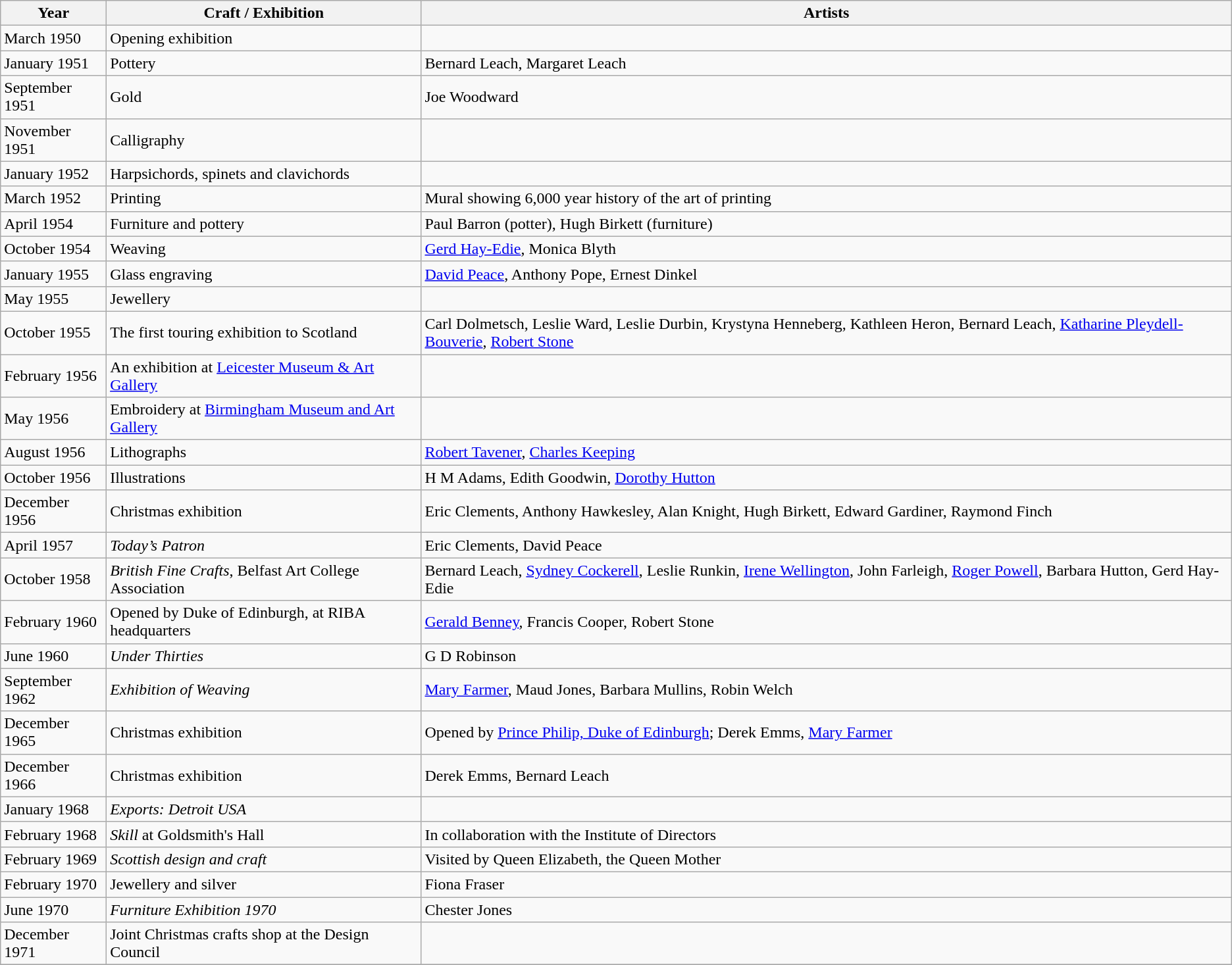<table class=wikitable>
<tr>
<th scope="col">Year</th>
<th scope="col">Craft / Exhibition</th>
<th scope="col">Artists</th>
</tr>
<tr>
<td>March 1950</td>
<td>Opening exhibition</td>
<td></td>
</tr>
<tr>
<td>January 1951</td>
<td>Pottery</td>
<td>Bernard Leach, Margaret Leach</td>
</tr>
<tr>
<td>September 1951</td>
<td>Gold</td>
<td>Joe Woodward</td>
</tr>
<tr>
<td>November 1951</td>
<td>Calligraphy</td>
<td></td>
</tr>
<tr>
<td>January 1952</td>
<td>Harpsichords, spinets and clavichords</td>
<td></td>
</tr>
<tr>
<td>March 1952</td>
<td>Printing</td>
<td>Mural showing 6,000 year history of the art of printing</td>
</tr>
<tr>
<td>April 1954</td>
<td>Furniture and pottery</td>
<td>Paul Barron (potter), Hugh Birkett (furniture)</td>
</tr>
<tr>
<td>October 1954</td>
<td>Weaving</td>
<td><a href='#'>Gerd Hay-Edie</a>, Monica Blyth</td>
</tr>
<tr>
<td>January 1955</td>
<td>Glass engraving</td>
<td><a href='#'>David Peace</a>, Anthony Pope, Ernest Dinkel</td>
</tr>
<tr>
<td>May 1955</td>
<td>Jewellery</td>
<td></td>
</tr>
<tr>
<td>October 1955</td>
<td>The first touring exhibition to Scotland</td>
<td>Carl Dolmetsch, Leslie Ward, Leslie Durbin, Krystyna Henneberg, Kathleen Heron, Bernard Leach, <a href='#'>Katharine Pleydell-Bouverie</a>, <a href='#'>Robert Stone</a></td>
</tr>
<tr>
<td>February 1956</td>
<td>An exhibition at <a href='#'>Leicester Museum & Art Gallery</a></td>
<td></td>
</tr>
<tr>
<td>May 1956</td>
<td>Embroidery at <a href='#'>Birmingham Museum and Art Gallery</a></td>
<td></td>
</tr>
<tr>
<td>August 1956</td>
<td>Lithographs</td>
<td><a href='#'>Robert Tavener</a>, <a href='#'>Charles Keeping</a></td>
</tr>
<tr>
<td>October 1956</td>
<td>Illustrations</td>
<td>H M Adams, Edith Goodwin, <a href='#'>Dorothy Hutton</a></td>
</tr>
<tr>
<td>December 1956</td>
<td>Christmas exhibition</td>
<td>Eric Clements, Anthony Hawkesley, Alan Knight, Hugh Birkett, Edward Gardiner, Raymond Finch</td>
</tr>
<tr>
<td>April 1957</td>
<td><em>Today’s Patron</em></td>
<td>Eric Clements, David Peace</td>
</tr>
<tr>
<td>October 1958</td>
<td><em>British Fine Crafts</em>, Belfast Art College Association</td>
<td>Bernard Leach, <a href='#'>Sydney Cockerell</a>, Leslie Runkin, <a href='#'>Irene Wellington</a>, John Farleigh, <a href='#'>Roger Powell</a>, Barbara Hutton, Gerd Hay-Edie</td>
</tr>
<tr>
<td>February 1960</td>
<td>Opened by Duke of Edinburgh, at RIBA headquarters</td>
<td><a href='#'>Gerald Benney</a>, Francis Cooper, Robert Stone</td>
</tr>
<tr>
<td>June 1960</td>
<td><em>Under Thirties</em></td>
<td>G D Robinson</td>
</tr>
<tr>
<td>September 1962</td>
<td><em>Exhibition of Weaving</em></td>
<td><a href='#'>Mary Farmer</a>, Maud Jones, Barbara Mullins, Robin Welch</td>
</tr>
<tr>
<td>December 1965</td>
<td>Christmas exhibition</td>
<td>Opened by <a href='#'>Prince Philip, Duke of Edinburgh</a>; Derek Emms, <a href='#'>Mary Farmer</a></td>
</tr>
<tr>
<td>December 1966</td>
<td>Christmas exhibition</td>
<td>Derek Emms, Bernard Leach</td>
</tr>
<tr>
<td>January 1968</td>
<td><em>Exports: Detroit USA</em></td>
<td></td>
</tr>
<tr>
<td>February 1968</td>
<td><em>Skill</em> at Goldsmith's Hall</td>
<td>In collaboration with the Institute of Directors</td>
</tr>
<tr>
<td>February 1969</td>
<td><em>Scottish design and craft</em></td>
<td>Visited by Queen Elizabeth, the Queen Mother</td>
</tr>
<tr>
<td>February 1970</td>
<td>Jewellery and silver</td>
<td>Fiona Fraser</td>
</tr>
<tr>
<td>June 1970</td>
<td><em>Furniture Exhibition 1970</em></td>
<td>Chester Jones</td>
</tr>
<tr>
<td>December 1971</td>
<td>Joint Christmas crafts shop at the Design Council</td>
<td></td>
</tr>
<tr>
</tr>
</table>
